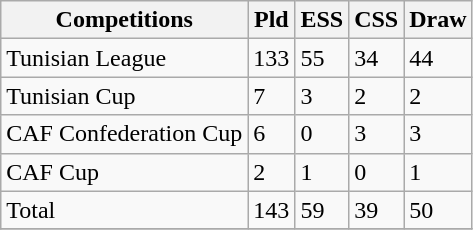<table class="wikitable">
<tr>
<th>Competitions</th>
<th>Pld</th>
<th>ESS</th>
<th>CSS</th>
<th>Draw</th>
</tr>
<tr>
<td>Tunisian League</td>
<td>133</td>
<td>55</td>
<td>34</td>
<td>44</td>
</tr>
<tr>
<td>Tunisian Cup</td>
<td>7</td>
<td>3</td>
<td>2</td>
<td>2</td>
</tr>
<tr>
<td>CAF Confederation Cup</td>
<td>6</td>
<td>0</td>
<td>3</td>
<td>3</td>
</tr>
<tr>
<td>CAF Cup</td>
<td>2</td>
<td>1</td>
<td>0</td>
<td>1</td>
</tr>
<tr>
<td>Total</td>
<td>143</td>
<td>59</td>
<td>39</td>
<td>50</td>
</tr>
<tr>
</tr>
</table>
